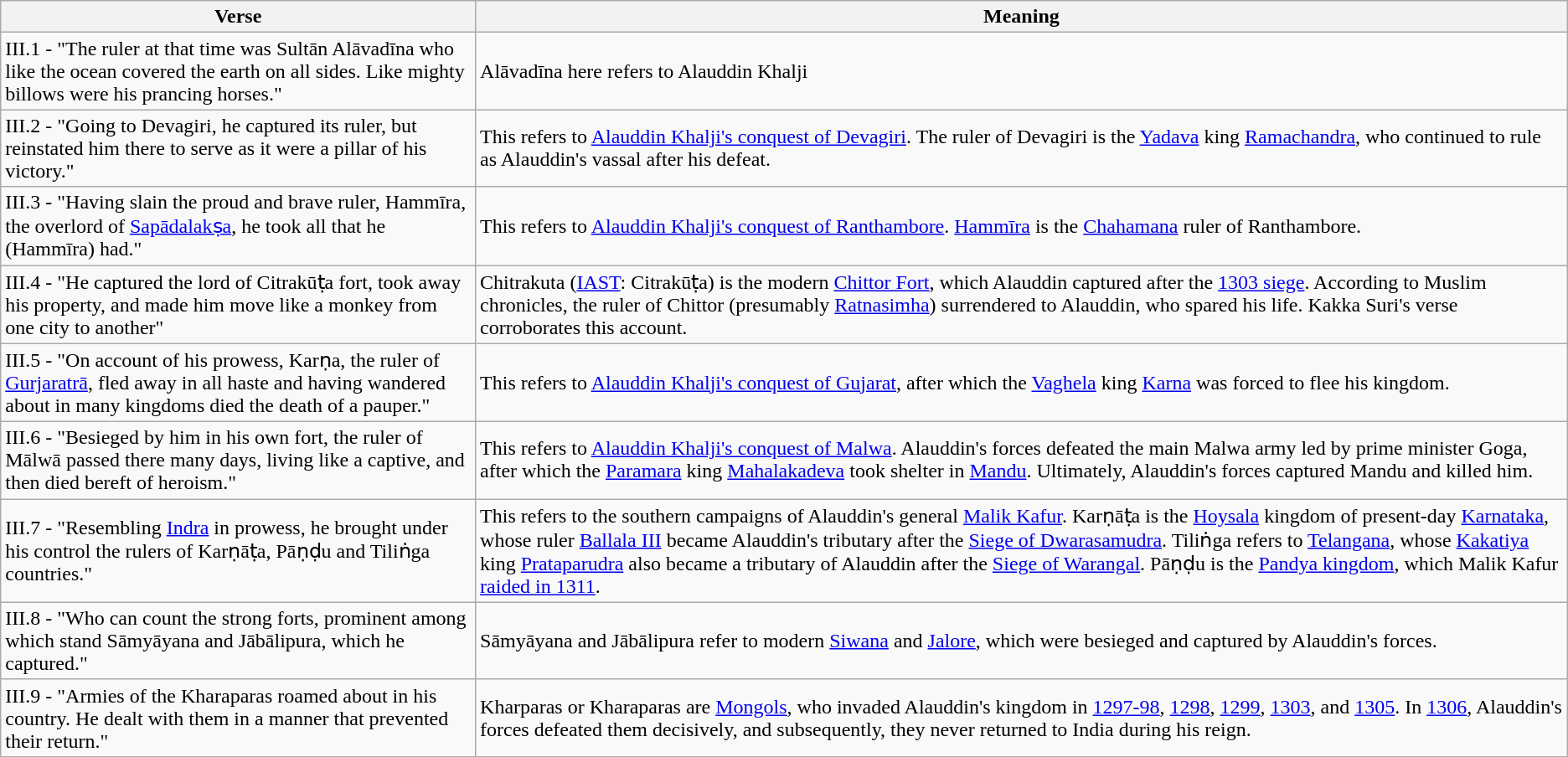<table class="wikitable">
<tr>
<th>Verse</th>
<th>Meaning</th>
</tr>
<tr>
<td>III.1 - "The ruler at that time was Sultān Alāvadīna who like the ocean covered the earth on all sides. Like mighty billows were his prancing horses."</td>
<td>Alāvadīna here refers to Alauddin Khalji</td>
</tr>
<tr>
<td>III.2 - "Going to Devagiri, he captured its ruler, but reinstated him there to serve as it were a pillar of his victory."</td>
<td>This refers to <a href='#'>Alauddin Khalji's conquest of Devagiri</a>. The ruler of Devagiri is the <a href='#'>Yadava</a> king <a href='#'>Ramachandra</a>, who continued to rule as Alauddin's vassal after his defeat.</td>
</tr>
<tr>
<td>III.3 - "Having slain the proud and brave ruler, Hammīra, the overlord of <a href='#'>Sapādalakṣa</a>, he took all that he (Hammīra) had."</td>
<td>This refers to <a href='#'>Alauddin Khalji's conquest of Ranthambore</a>. <a href='#'>Hammīra</a> is the <a href='#'>Chahamana</a> ruler of Ranthambore.</td>
</tr>
<tr>
<td>III.4 - "He captured the lord of Citrakūṭa fort, took away his property, and made him move like a monkey from one city to another"</td>
<td>Chitrakuta (<a href='#'>IAST</a>: Citrakūṭa) is the modern <a href='#'>Chittor Fort</a>, which Alauddin captured after the <a href='#'>1303 siege</a>. According to Muslim chronicles, the ruler of Chittor (presumably <a href='#'>Ratnasimha</a>) surrendered to Alauddin, who spared his life. Kakka Suri's verse corroborates this account.</td>
</tr>
<tr>
<td>III.5 - "On account of his prowess, Karṇa, the ruler of <a href='#'>Gurjaratrā</a>, fled away in all haste and having wandered about in many kingdoms died the death of a pauper."</td>
<td>This refers to <a href='#'>Alauddin Khalji's conquest of Gujarat</a>, after which the <a href='#'>Vaghela</a> king <a href='#'>Karna</a> was forced to flee his kingdom.</td>
</tr>
<tr>
<td>III.6 - "Besieged by him in his own fort, the ruler of Mālwā passed there many days, living like a captive, and then died bereft of heroism."</td>
<td>This refers to <a href='#'>Alauddin Khalji's conquest of Malwa</a>. Alauddin's forces defeated the main Malwa army led by prime minister Goga, after which the <a href='#'>Paramara</a> king <a href='#'>Mahalakadeva</a> took shelter in <a href='#'>Mandu</a>. Ultimately, Alauddin's forces captured Mandu and killed him.</td>
</tr>
<tr>
<td>III.7 - "Resembling <a href='#'>Indra</a> in prowess, he brought under his control the rulers of Karṇāṭa, Pāṇḍu and Tiliṅga countries."</td>
<td>This refers to the southern campaigns of Alauddin's general <a href='#'>Malik Kafur</a>. Karṇāṭa is the <a href='#'>Hoysala</a> kingdom of present-day <a href='#'>Karnataka</a>, whose ruler <a href='#'>Ballala III</a> became Alauddin's tributary after the <a href='#'>Siege of Dwarasamudra</a>. Tiliṅga refers to <a href='#'>Telangana</a>, whose <a href='#'>Kakatiya</a> king <a href='#'>Prataparudra</a> also became a tributary of Alauddin after the <a href='#'>Siege of Warangal</a>. Pāṇḍu is the <a href='#'>Pandya kingdom</a>, which Malik Kafur <a href='#'>raided in 1311</a>.</td>
</tr>
<tr>
<td>III.8 - "Who can count the strong forts, prominent among which stand Sāmyāyana and Jābālipura, which he captured."</td>
<td>Sāmyāyana and Jābālipura refer to modern <a href='#'>Siwana</a> and <a href='#'>Jalore</a>, which were besieged and captured by Alauddin's forces.</td>
</tr>
<tr>
<td>III.9 - "Armies of the Kharaparas roamed about in his country. He dealt with them in a manner that prevented their return."</td>
<td>Kharparas or Kharaparas are <a href='#'>Mongols</a>, who invaded Alauddin's kingdom in <a href='#'>1297-98</a>, <a href='#'>1298</a>, <a href='#'>1299</a>, <a href='#'>1303</a>, and <a href='#'>1305</a>. In <a href='#'>1306</a>, Alauddin's forces defeated them decisively, and subsequently, they never returned to India during his reign.</td>
</tr>
</table>
